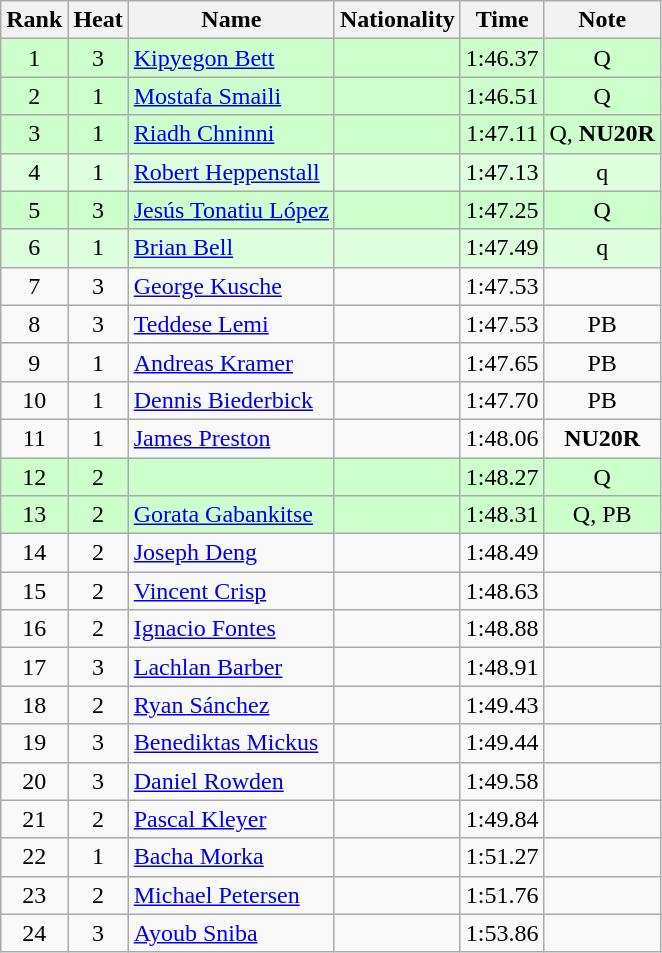<table class="wikitable sortable" style="text-align:center">
<tr>
<th>Rank</th>
<th>Heat</th>
<th>Name</th>
<th>Nationality</th>
<th>Time</th>
<th>Note</th>
</tr>
<tr bgcolor=ccffcc>
<td>1</td>
<td>3</td>
<td align=left><a href='#'>Kipyegon Bett</a></td>
<td align=left></td>
<td>1:46.37</td>
<td>Q</td>
</tr>
<tr bgcolor=ccffcc>
<td>2</td>
<td>1</td>
<td align=left><a href='#'>Mostafa Smaili</a></td>
<td align=left></td>
<td>1:46.51</td>
<td>Q</td>
</tr>
<tr bgcolor=ccffcc>
<td>3</td>
<td>1</td>
<td align=left><a href='#'>Riadh Chninni</a></td>
<td align=left></td>
<td>1:47.11</td>
<td>Q, <strong>NU20R</strong></td>
</tr>
<tr bgcolor=ddffdd>
<td>4</td>
<td>1</td>
<td align=left><a href='#'>Robert Heppenstall</a></td>
<td align=left></td>
<td>1:47.13</td>
<td>q</td>
</tr>
<tr bgcolor=ccffcc>
<td>5</td>
<td>3</td>
<td align=left><a href='#'>Jesús Tonatiu López</a></td>
<td align=left></td>
<td>1:47.25</td>
<td>Q</td>
</tr>
<tr bgcolor=ddffdd>
<td>6</td>
<td>1</td>
<td align=left><a href='#'>Brian Bell</a></td>
<td align=left></td>
<td>1:47.49</td>
<td>q</td>
</tr>
<tr>
<td>7</td>
<td>3</td>
<td align=left><a href='#'>George Kusche</a></td>
<td align=left></td>
<td>1:47.53</td>
<td></td>
</tr>
<tr>
<td>8</td>
<td>3</td>
<td align=left><a href='#'>Teddese Lemi</a></td>
<td align=left></td>
<td>1:47.53</td>
<td>PB</td>
</tr>
<tr>
<td>9</td>
<td>1</td>
<td align=left><a href='#'>Andreas Kramer</a></td>
<td align=left></td>
<td>1:47.65</td>
<td>PB</td>
</tr>
<tr>
<td>10</td>
<td>1</td>
<td align=left><a href='#'>Dennis Biederbick</a></td>
<td align=left></td>
<td>1:47.70</td>
<td>PB</td>
</tr>
<tr>
<td>11</td>
<td>1</td>
<td align=left><a href='#'>James Preston</a></td>
<td align=left></td>
<td>1:48.06</td>
<td><strong>NU20R</strong></td>
</tr>
<tr bgcolor=ccffcc>
<td>12</td>
<td>2</td>
<td align=left></td>
<td align=left></td>
<td>1:48.27</td>
<td>Q</td>
</tr>
<tr bgcolor=ccffcc>
<td>13</td>
<td>2</td>
<td align=left><a href='#'>Gorata Gabankitse</a></td>
<td align=left></td>
<td>1:48.31</td>
<td>Q, PB</td>
</tr>
<tr>
<td>14</td>
<td>2</td>
<td align=left><a href='#'>Joseph Deng</a></td>
<td align=left></td>
<td>1:48.49</td>
<td></td>
</tr>
<tr>
<td>15</td>
<td>2</td>
<td align=left><a href='#'>Vincent Crisp</a></td>
<td align=left></td>
<td>1:48.63</td>
<td></td>
</tr>
<tr>
<td>16</td>
<td>2</td>
<td align=left><a href='#'>Ignacio Fontes</a></td>
<td align=left></td>
<td>1:48.88</td>
<td></td>
</tr>
<tr>
<td>17</td>
<td>3</td>
<td align=left><a href='#'>Lachlan Barber</a></td>
<td align=left></td>
<td>1:48.91</td>
<td></td>
</tr>
<tr>
<td>18</td>
<td>2</td>
<td align=left><a href='#'>Ryan Sánchez</a></td>
<td align=left></td>
<td>1:49.43</td>
<td></td>
</tr>
<tr>
<td>19</td>
<td>3</td>
<td align=left><a href='#'>Benediktas Mickus</a></td>
<td align=left></td>
<td>1:49.44</td>
<td></td>
</tr>
<tr>
<td>20</td>
<td>3</td>
<td align=left><a href='#'>Daniel Rowden</a></td>
<td align=left></td>
<td>1:49.58</td>
<td></td>
</tr>
<tr>
<td>21</td>
<td>2</td>
<td align=left><a href='#'>Pascal Kleyer</a></td>
<td align=left></td>
<td>1:49.84</td>
<td></td>
</tr>
<tr>
<td>22</td>
<td>1</td>
<td align=left><a href='#'>Bacha Morka</a></td>
<td align=left></td>
<td>1:51.27</td>
<td></td>
</tr>
<tr>
<td>23</td>
<td>2</td>
<td align=left><a href='#'>Michael Petersen</a></td>
<td align=left></td>
<td>1:51.76</td>
<td></td>
</tr>
<tr>
<td>24</td>
<td>3</td>
<td align=left><a href='#'>Ayoub Sniba</a></td>
<td align=left></td>
<td>1:53.86</td>
<td></td>
</tr>
</table>
